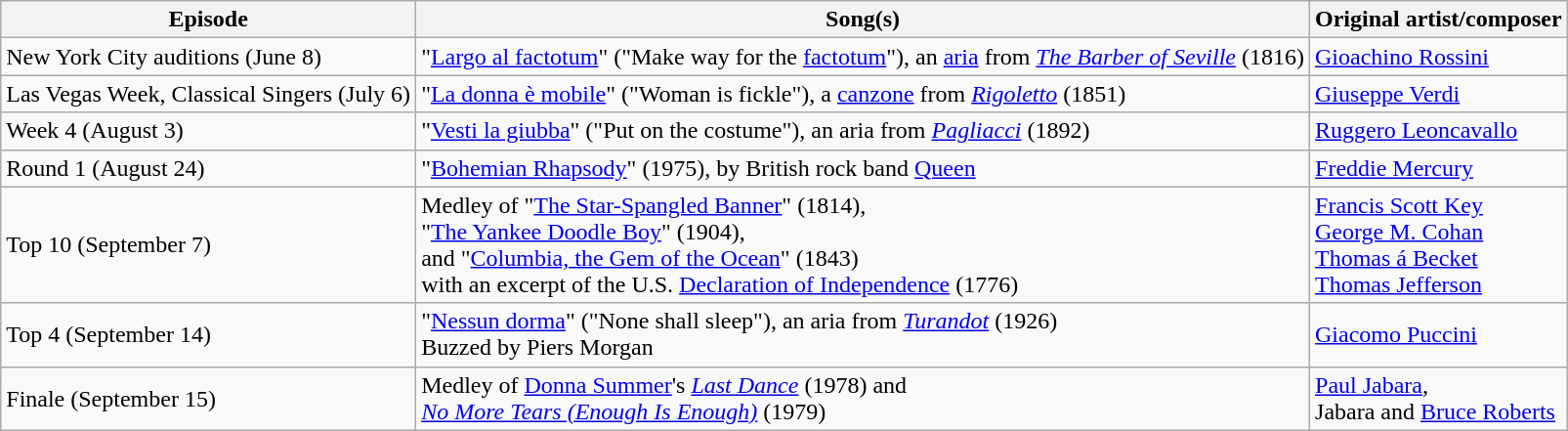<table class="wikitable">
<tr>
<th>Episode</th>
<th>Song(s)</th>
<th>Original artist/composer</th>
</tr>
<tr>
<td>New York City auditions (June 8)</td>
<td>"<a href='#'>Largo al factotum</a>" ("Make way for the <a href='#'>factotum</a>"), an <a href='#'>aria</a> from <em><a href='#'>The Barber of Seville</a></em> (1816)</td>
<td><a href='#'>Gioachino Rossini</a></td>
</tr>
<tr>
<td>Las Vegas Week, Classical Singers (July 6)</td>
<td>"<a href='#'>La donna è mobile</a>" ("Woman is fickle"), a <a href='#'>canzone</a> from <em><a href='#'>Rigoletto</a></em> (1851)</td>
<td><a href='#'>Giuseppe Verdi</a></td>
</tr>
<tr>
<td>Week 4 (August 3)</td>
<td>"<a href='#'>Vesti la giubba</a>" ("Put on the costume"), an aria from <em><a href='#'>Pagliacci</a></em> (1892)</td>
<td><a href='#'>Ruggero Leoncavallo</a></td>
</tr>
<tr>
<td>Round 1 (August 24)</td>
<td>"<a href='#'>Bohemian Rhapsody</a>" (1975), by British rock band <a href='#'>Queen</a></td>
<td><a href='#'>Freddie Mercury</a></td>
</tr>
<tr>
<td>Top 10 (September 7)</td>
<td>Medley of "<a href='#'>The Star-Spangled Banner</a>" (1814),<br> "<a href='#'>The Yankee Doodle Boy</a>" (1904),<br> and "<a href='#'>Columbia, the Gem of the Ocean</a>" (1843)<br> with an excerpt of the U.S. <a href='#'>Declaration of Independence</a> (1776)</td>
<td><a href='#'>Francis Scott Key</a><br><a href='#'>George M. Cohan</a><br><a href='#'>Thomas á Becket</a><br><a href='#'>Thomas Jefferson</a></td>
</tr>
<tr>
<td>Top 4 (September 14)</td>
<td>"<a href='#'>Nessun dorma</a>" ("None shall sleep"), an aria from <em><a href='#'>Turandot</a></em> (1926)<br>Buzzed by Piers Morgan</td>
<td><a href='#'>Giacomo Puccini</a></td>
</tr>
<tr>
<td>Finale (September 15)</td>
<td>Medley of <a href='#'>Donna Summer</a>'s <em><a href='#'>Last Dance</a></em> (1978) and<br> <em><a href='#'>No More Tears (Enough Is Enough)</a></em> (1979)</td>
<td><a href='#'>Paul Jabara</a>,<br>Jabara and <a href='#'>Bruce Roberts</a></td>
</tr>
</table>
